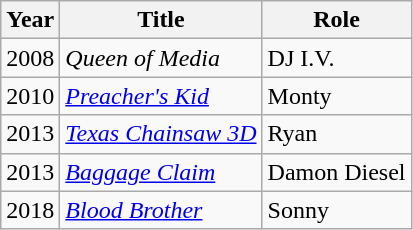<table class="wikitable sortable">
<tr>
<th>Year</th>
<th>Title</th>
<th>Role</th>
</tr>
<tr>
<td>2008</td>
<td><em>Queen of Media</em></td>
<td>DJ I.V.</td>
</tr>
<tr>
<td>2010</td>
<td><em><a href='#'>Preacher's Kid</a></em></td>
<td>Monty</td>
</tr>
<tr>
<td>2013</td>
<td><em><a href='#'>Texas Chainsaw 3D</a></em></td>
<td>Ryan</td>
</tr>
<tr>
<td>2013</td>
<td><em><a href='#'>Baggage Claim</a></em></td>
<td>Damon Diesel</td>
</tr>
<tr>
<td>2018</td>
<td><em><a href='#'>Blood Brother</a></em></td>
<td>Sonny</td>
</tr>
</table>
